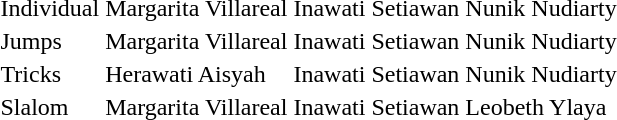<table>
<tr>
<td>Individual</td>
<td> Margarita Villareal</td>
<td> Inawati Setiawan</td>
<td> Nunik Nudiarty</td>
</tr>
<tr>
<td>Jumps</td>
<td> Margarita Villareal</td>
<td> Inawati Setiawan</td>
<td> Nunik Nudiarty</td>
</tr>
<tr>
<td>Tricks</td>
<td> Herawati Aisyah</td>
<td> Inawati Setiawan</td>
<td> Nunik Nudiarty</td>
</tr>
<tr>
<td>Slalom</td>
<td> Margarita Villareal</td>
<td> Inawati Setiawan</td>
<td> Leobeth Ylaya</td>
</tr>
</table>
